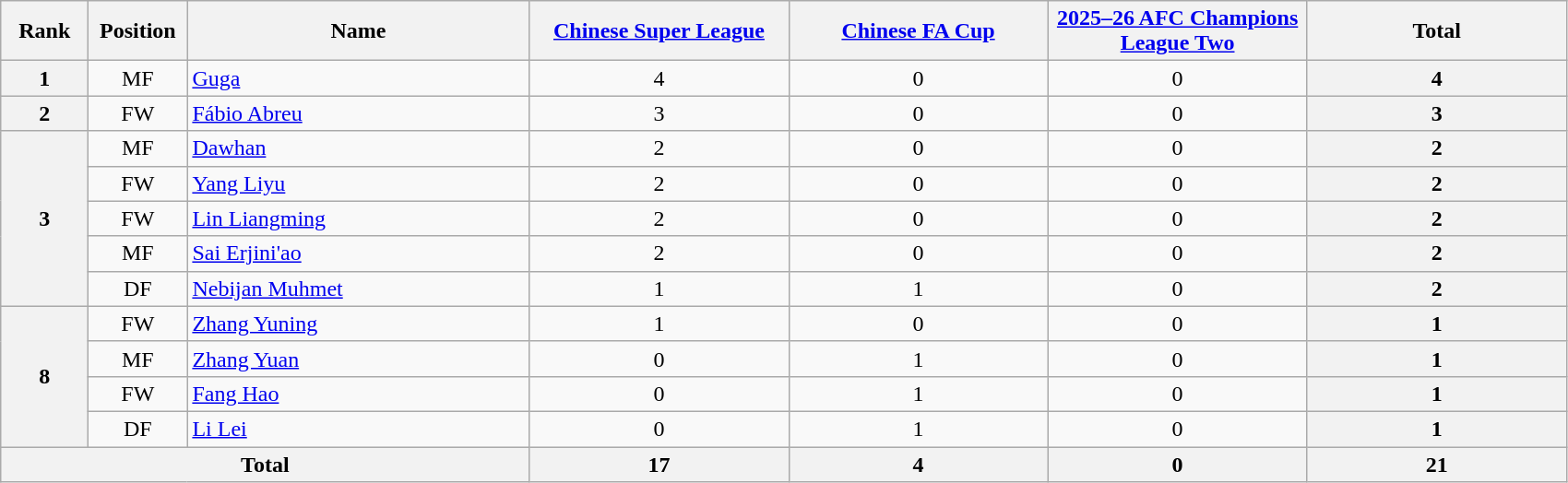<table class="wikitable" style="text-align: center;">
<tr>
<th style="width:56px;">Rank</th>
<th style="width:64px;">Position</th>
<th style="width:240px;">Name</th>
<th style="width:180px;"><a href='#'>Chinese Super League</a></th>
<th style="width:180px;"><a href='#'>Chinese FA Cup</a></th>
<th style="width:180px;"><a href='#'>2025–26 AFC Champions League Two</a></th>
<th style="width:180px;"><strong>Total</strong></th>
</tr>
<tr>
<th>1</th>
<td>MF</td>
<td align="left"> <a href='#'>Guga</a></td>
<td>4</td>
<td>0</td>
<td>0</td>
<th>4</th>
</tr>
<tr>
<th>2</th>
<td>FW</td>
<td align="left"> <a href='#'>Fábio Abreu</a></td>
<td>3</td>
<td>0</td>
<td>0</td>
<th>3</th>
</tr>
<tr>
<th rowspan="5">3</th>
<td>MF</td>
<td align="left"> <a href='#'>Dawhan</a></td>
<td>2</td>
<td>0</td>
<td>0</td>
<th>2</th>
</tr>
<tr>
<td>FW</td>
<td align="left"> <a href='#'>Yang Liyu</a></td>
<td>2</td>
<td>0</td>
<td>0</td>
<th>2</th>
</tr>
<tr>
<td>FW</td>
<td align="left"> <a href='#'>Lin Liangming</a></td>
<td>2</td>
<td>0</td>
<td>0</td>
<th>2</th>
</tr>
<tr>
<td>MF</td>
<td align="left"> <a href='#'>Sai Erjini'ao</a></td>
<td>2</td>
<td>0</td>
<td>0</td>
<th>2</th>
</tr>
<tr>
<td>DF</td>
<td align="left"> <a href='#'>Nebijan Muhmet</a></td>
<td>1</td>
<td>1</td>
<td>0</td>
<th>2</th>
</tr>
<tr>
<th rowspan="4">8</th>
<td>FW</td>
<td align="left"> <a href='#'>Zhang Yuning</a></td>
<td>1</td>
<td>0</td>
<td>0</td>
<th>1</th>
</tr>
<tr>
<td>MF</td>
<td align="left"> <a href='#'>Zhang Yuan</a></td>
<td>0</td>
<td>1</td>
<td>0</td>
<th>1</th>
</tr>
<tr>
<td>FW</td>
<td align="left"> <a href='#'>Fang Hao</a></td>
<td>0</td>
<td>1</td>
<td>0</td>
<th>1</th>
</tr>
<tr>
<td>DF</td>
<td align="left"> <a href='#'>Li Lei</a></td>
<td>0</td>
<td>1</td>
<td>0</td>
<th>1</th>
</tr>
<tr>
<th colspan="3"><strong>Total</strong></th>
<th>17</th>
<th>4</th>
<th>0</th>
<th>21</th>
</tr>
</table>
